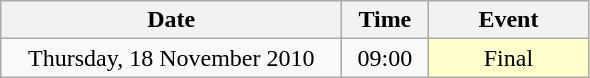<table class = "wikitable" style="text-align:center;">
<tr>
<th width=220>Date</th>
<th width=50>Time</th>
<th width=100>Event</th>
</tr>
<tr>
<td>Thursday, 18 November 2010</td>
<td>09:00</td>
<td bgcolor=ffffcc>Final</td>
</tr>
</table>
